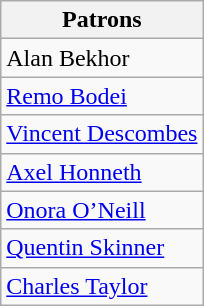<table class="wikitable">
<tr>
<th>Patrons</th>
</tr>
<tr>
<td>Alan Bekhor</td>
</tr>
<tr>
<td><a href='#'>Remo Bodei</a></td>
</tr>
<tr>
<td><a href='#'>Vincent Descombes</a></td>
</tr>
<tr>
<td><a href='#'>Axel Honneth</a></td>
</tr>
<tr>
<td><a href='#'>Onora O’Neill</a></td>
</tr>
<tr>
<td><a href='#'>Quentin Skinner</a></td>
</tr>
<tr>
<td><a href='#'>Charles Taylor</a></td>
</tr>
</table>
